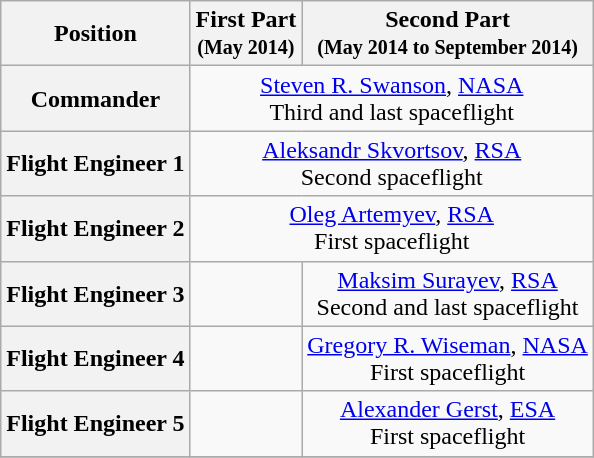<table class="wikitable">
<tr>
<th>Position</th>
<th>First Part<br><small>(May 2014)</small></th>
<th>Second Part<br><small>(May 2014 to September 2014)</small></th>
</tr>
<tr>
<th>Commander</th>
<td colspan=2 align=center> <a href='#'>Steven R. Swanson</a>, <a href='#'>NASA</a><br>Third and last spaceflight</td>
</tr>
<tr>
<th>Flight Engineer 1</th>
<td colspan=2 align=center> <a href='#'>Aleksandr Skvortsov</a>, <a href='#'>RSA</a><br>Second spaceflight</td>
</tr>
<tr>
<th>Flight Engineer 2</th>
<td colspan=2 align=center> <a href='#'>Oleg Artemyev</a>, <a href='#'>RSA</a><br>First spaceflight</td>
</tr>
<tr>
<th>Flight Engineer 3</th>
<td></td>
<td colspan=2 align=center> <a href='#'>Maksim Surayev</a>, <a href='#'>RSA</a><br>Second and last spaceflight</td>
</tr>
<tr>
<th>Flight Engineer 4</th>
<td></td>
<td align=center> <a href='#'>Gregory R. Wiseman</a>, <a href='#'>NASA</a><br>First spaceflight</td>
</tr>
<tr>
<th>Flight Engineer 5</th>
<td></td>
<td align=center> <a href='#'>Alexander Gerst</a>, <a href='#'>ESA</a><br>First spaceflight</td>
</tr>
<tr>
</tr>
</table>
